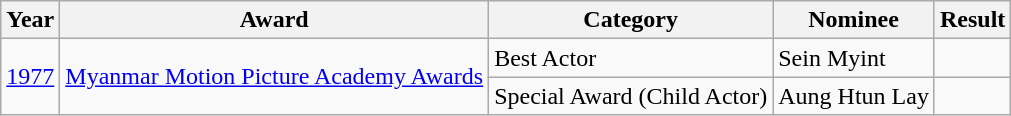<table class="wikitable">
<tr>
<th>Year</th>
<th>Award</th>
<th>Category</th>
<th>Nominee</th>
<th>Result</th>
</tr>
<tr>
<td scope="row" rowspan="2"><a href='#'>1977</a></td>
<td scope="row" rowspan="2"><a href='#'>Myanmar Motion Picture Academy Awards</a></td>
<td>Best Actor</td>
<td>Sein Myint</td>
<td></td>
</tr>
<tr>
<td>Special Award (Child Actor)</td>
<td>Aung Htun Lay</td>
<td></td>
</tr>
</table>
